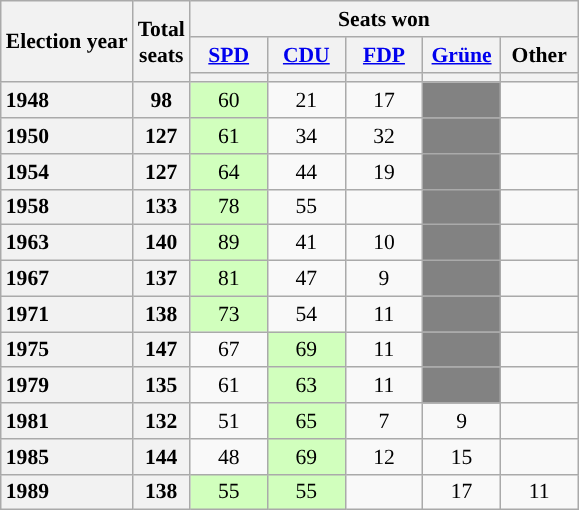<table class="wikitable" style="text-align:center; font-size: 0.9em;">
<tr>
<th rowspan="3">Election year</th>
<th rowspan="3">Total<br>seats</th>
<th colspan="7">Seats won</th>
</tr>
<tr>
<th class="unsortable" style="width:45px;"><a href='#'>SPD</a></th>
<th class="unsortable" style="width:45px;"><a href='#'>CDU</a></th>
<th class="unsortable" style="width:45px;"><a href='#'>FDP</a></th>
<th class="unsortable" style="width:45px;"><a href='#'>Grüne</a></th>
<th class="unsortable" style="width:45px;">Other</th>
</tr>
<tr>
<th style="background:"></th>
<th style="background:"></th>
<th style="background:"></th>
<th style="background:"></th>
<th style="background:"></th>
</tr>
<tr>
<th style="text-align: left;">1948</th>
<th>98</th>
<td style="background:#d1ffbd;">60</td>
<td>21</td>
<td>17</td>
<td style="background:#828282;"></td>
<td></td>
</tr>
<tr>
<th style="text-align: left;">1950</th>
<th>127</th>
<td style="background:#d1ffbd;">61</td>
<td>34</td>
<td>32</td>
<td style="background:#828282;"></td>
<td></td>
</tr>
<tr>
<th style="text-align: left;">1954</th>
<th>127</th>
<td style="background:#d1ffbd;">64</td>
<td>44</td>
<td>19</td>
<td style="background:#828282;"></td>
<td></td>
</tr>
<tr>
<th style="text-align: left;">1958</th>
<th>133</th>
<td style="background:#d1ffbd;">78</td>
<td>55</td>
<td></td>
<td style="background:#828282;"></td>
<td></td>
</tr>
<tr>
<th style="text-align: left;">1963</th>
<th>140</th>
<td style="background:#d1ffbd;">89</td>
<td>41</td>
<td>10</td>
<td style="background:#828282;"></td>
<td></td>
</tr>
<tr>
<th style="text-align: left;">1967</th>
<th>137</th>
<td style="background:#d1ffbd;">81</td>
<td>47</td>
<td>9</td>
<td style="background:#828282;"></td>
<td></td>
</tr>
<tr>
<th style="text-align: left;">1971</th>
<th>138</th>
<td style="background:#d1ffbd;">73</td>
<td>54</td>
<td>11</td>
<td style="background:#828282;"></td>
<td></td>
</tr>
<tr>
<th style="text-align: left;">1975</th>
<th>147</th>
<td>67</td>
<td style="background:#d1ffbd;">69</td>
<td>11</td>
<td style="background:#828282;"></td>
<td></td>
</tr>
<tr>
<th style="text-align: left;">1979</th>
<th>135</th>
<td>61</td>
<td style="background:#d1ffbd;">63</td>
<td>11</td>
<td style="background:#828282;"></td>
<td></td>
</tr>
<tr>
<th style="text-align: left;">1981</th>
<th>132</th>
<td>51</td>
<td style="background:#d1ffbd;">65</td>
<td>7</td>
<td>9</td>
<td></td>
</tr>
<tr>
<th style="text-align: left;">1985</th>
<th>144</th>
<td>48</td>
<td style="background:#d1ffbd;">69</td>
<td>12</td>
<td>15</td>
<td></td>
</tr>
<tr>
<th style="text-align: left;">1989</th>
<th>138</th>
<td style="background:#d1ffbd;">55</td>
<td style="background:#d1ffbd;">55</td>
<td></td>
<td>17</td>
<td>11 </td>
</tr>
</table>
